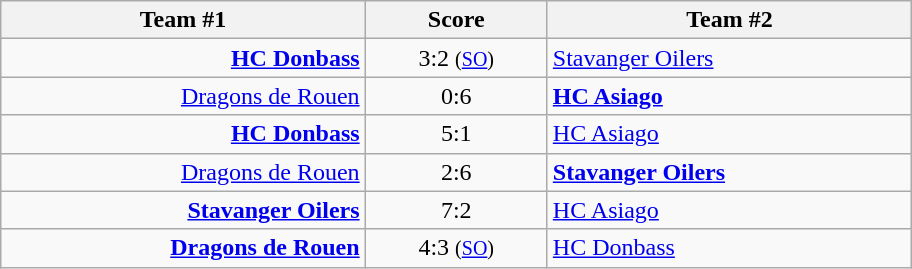<table class="wikitable" style="text-align: center;">
<tr>
<th width=22%>Team #1</th>
<th width=11%>Score</th>
<th width=22%>Team #2</th>
</tr>
<tr>
<td style="text-align: right;"><strong><a href='#'>HC Donbass</a></strong> </td>
<td>3:2 <small>(<a href='#'>SO</a>)</small></td>
<td style="text-align: left;"> <a href='#'>Stavanger Oilers</a></td>
</tr>
<tr>
<td style="text-align: right;"><a href='#'>Dragons de Rouen</a> </td>
<td>0:6</td>
<td style="text-align: left;"> <strong><a href='#'>HC Asiago</a></strong></td>
</tr>
<tr>
<td style="text-align: right;"><strong><a href='#'>HC Donbass</a></strong> </td>
<td>5:1</td>
<td style="text-align: left;"> <a href='#'>HC Asiago</a></td>
</tr>
<tr>
<td style="text-align: right;"><a href='#'>Dragons de Rouen</a> </td>
<td>2:6</td>
<td style="text-align: left;"> <strong><a href='#'>Stavanger Oilers</a></strong></td>
</tr>
<tr>
<td style="text-align: right;"><strong><a href='#'>Stavanger Oilers</a></strong> </td>
<td>7:2</td>
<td style="text-align: left;"> <a href='#'>HC Asiago</a></td>
</tr>
<tr>
<td style="text-align: right;"><strong><a href='#'>Dragons de Rouen</a></strong> </td>
<td>4:3 <small>(<a href='#'>SO</a>)</small></td>
<td style="text-align: left;"> <a href='#'>HC Donbass</a></td>
</tr>
</table>
